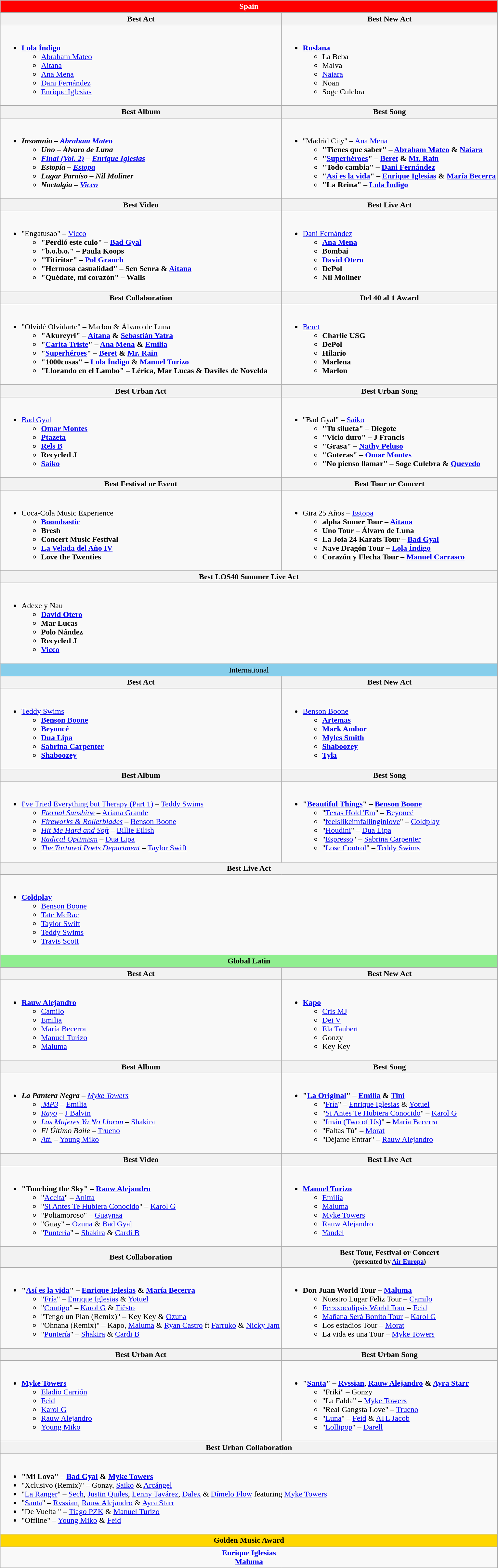<table class=wikitable style="width=100%">
<tr>
<td colspan="2" align=center style="background: red; color: white"><strong>Spain</strong></td>
</tr>
<tr>
<th style="width=50%">Best Act</th>
<th style="width=50%">Best New Act</th>
</tr>
<tr>
<td valign="top"><br><ul><li><strong><a href='#'>Lola Índigo</a></strong><ul><li><a href='#'>Abraham Mateo</a></li><li><a href='#'>Aitana</a></li><li><a href='#'>Ana Mena</a></li><li><a href='#'>Dani Fernández</a></li><li><a href='#'>Enrique Iglesias</a></li></ul></li></ul></td>
<td valign="top"><br><ul><li><strong><a href='#'>Ruslana</a></strong><ul><li>La Beba</li><li>Malva</li><li><a href='#'>Naiara</a></li><li>Noan</li><li>Soge Culebra</li></ul></li></ul></td>
</tr>
<tr>
<th style="width=50%">Best Album</th>
<th style="width=50%">Best Song</th>
</tr>
<tr>
<td valign="top"><br><ul><li><strong><em>Insomnio<em> – <a href='#'>Abraham Mateo</a><strong><ul><li></em>Uno<em> – Álvaro de Luna</li><li></em><a href='#'>Final (Vol. 2)</a><em> – <a href='#'>Enrique Iglesias</a></li><li></em>Estopía<em> – <a href='#'>Estopa</a></li><li></em>Lugar Paraíso<em> – Nil Moliner</li><li></em>Noctalgia<em> – <a href='#'>Vicco</a></li></ul></li></ul></td>
<td valign="top"><br><ul><li></strong>"Madrid City" – <a href='#'>Ana Mena</a><strong><ul><li>"Tienes que saber" – <a href='#'>Abraham Mateo</a> & <a href='#'>Naiara</a></li><li>"<a href='#'>Superhéroes</a>" – <a href='#'>Beret</a> & <a href='#'>Mr. Rain</a></li><li>"Todo cambia" – <a href='#'>Dani Fernández</a></li><li>"<a href='#'>Así es la vida</a>" – <a href='#'>Enrique Iglesias</a> & <a href='#'>María Becerra</a></li><li>"La Reina" – <a href='#'>Lola Índigo</a></li></ul></li></ul></td>
</tr>
<tr>
<th style="width=50%">Best Video</th>
<th style="width=50%">Best Live Act</th>
</tr>
<tr>
<td valign="top"><br><ul><li></strong>"Engatusao" – <a href='#'>Vicco</a><strong><ul><li>"Perdió este culo" – <a href='#'>Bad Gyal</a></li><li>"b.o.b.o." – Paula Koops</li><li>"Titiritar" – <a href='#'>Pol Granch</a></li><li>"Hermosa casualidad" – Sen Senra & <a href='#'>Aitana</a></li><li>"Quédate, mi corazón" – Walls</li></ul></li></ul></td>
<td valign="top"><br><ul><li></strong><a href='#'>Dani Fernández</a><strong><ul><li><a href='#'>Ana Mena</a></li><li>Bombai</li><li><a href='#'>David Otero</a></li><li>DePol</li><li>Nil Moliner</li></ul></li></ul></td>
</tr>
<tr>
<th style="width=50%">Best Collaboration</th>
<th style="width=50%">Del 40 al 1 Award</th>
</tr>
<tr>
<td valign="top"><br><ul><li></strong>"Olvidé Olvidarte"<strong> – </strong>Marlon & Álvaro de Luna<strong><ul><li>"Akureyri" – <a href='#'>Aitana</a> & <a href='#'>Sebastián Yatra</a></li><li>"<a href='#'>Carita Triste</a>" – <a href='#'>Ana Mena</a> & <a href='#'>Emilia</a></li><li>"<a href='#'>Superhéroes</a>" – <a href='#'>Beret</a> & <a href='#'>Mr. Rain</a></li><li>"1000cosas" – <a href='#'>Lola Índigo</a> & <a href='#'>Manuel Turizo</a></li><li>"Llorando en el Lambo" – Lérica, Mar Lucas & Daviles de Novelda</li></ul></li></ul></td>
<td valign="top"><br><ul><li></strong><a href='#'>Beret</a><strong><ul><li>Charlie USG</li><li>DePol</li><li>Hilario</li><li>Marlena</li><li>Marlon</li></ul></li></ul></td>
</tr>
<tr>
<th style="width=50%">Best Urban Act</th>
<th style="width=50%">Best Urban Song</th>
</tr>
<tr>
<td valign="top"><br><ul><li></strong><a href='#'>Bad Gyal</a><strong><ul><li><a href='#'>Omar Montes</a></li><li><a href='#'>Ptazeta</a></li><li><a href='#'>Rels B</a></li><li>Recycled J</li><li><a href='#'>Saiko</a></li></ul></li></ul></td>
<td valign="top"><br><ul><li></strong>"Bad Gyal" – <a href='#'>Saiko</a><strong><ul><li>"Tu silueta" – Diegote</li><li>"Vicio duro" – J Francis</li><li>"Grasa" – <a href='#'>Nathy Peluso</a></li><li>"Goteras" – <a href='#'>Omar Montes</a></li><li>"No pienso llamar" – Soge Culebra & <a href='#'>Quevedo</a></li></ul></li></ul></td>
</tr>
<tr>
<th style="width=50%">Best Festival or Event</th>
<th style="width=50%">Best Tour or Concert</th>
</tr>
<tr>
<td valign="top"><br><ul><li></strong>Coca-Cola Music Experience<strong><ul><li><a href='#'>Boombastic</a></li><li>Bresh</li><li>Concert Music Festival</li><li><a href='#'>La Velada del Año IV</a></li><li>Love the Twenties</li></ul></li></ul></td>
<td valign="top"><br><ul><li></strong>Gira 25 Años – <a href='#'>Estopa</a><strong><ul><li>alpha Sumer Tour – <a href='#'>Aitana</a></li><li>Uno Tour – Álvaro de Luna</li><li>La Joia 24 Karats Tour – <a href='#'>Bad Gyal</a></li><li>Nave Dragón Tour – <a href='#'>Lola Índigo</a></li><li>Corazón y Flecha Tour – <a href='#'>Manuel Carrasco</a></li></ul></li></ul></td>
</tr>
<tr>
<th style="width=50%" colspan="2">Best LOS40 Summer Live Act</th>
</tr>
<tr>
<td valign="top" colspan="2"><br><ul><li></strong>Adexe y Nau<strong><ul><li><a href='#'>David Otero</a></li><li>Mar Lucas</li><li>Polo Nández</li><li>Recycled J</li><li><a href='#'>Vicco</a></li></ul></li></ul></td>
</tr>
<tr>
<td colspan="2" align="center" bgcolor=skyblue></strong>International<strong></td>
</tr>
<tr>
<th style="width=50%">Best Act</th>
<th style="width=50%">Best New Act</th>
</tr>
<tr>
<td valign="top"><br><ul><li></strong><a href='#'>Teddy Swims</a><strong><ul><li><a href='#'>Benson Boone</a></li><li><a href='#'>Beyoncé</a></li><li><a href='#'>Dua Lipa</a></li><li><a href='#'>Sabrina Carpenter</a></li><li><a href='#'>Shaboozey</a></li></ul></li></ul></td>
<td valign="top"><br><ul><li></strong><a href='#'>Benson Boone</a><strong><ul><li><a href='#'>Artemas</a></li><li><a href='#'>Mark Ambor</a></li><li><a href='#'>Myles Smith</a></li><li><a href='#'>Shaboozey</a></li><li><a href='#'>Tyla</a></li></ul></li></ul></td>
</tr>
<tr>
<th style="width=50%">Best Album</th>
<th style="width=50%">Best Song</th>
</tr>
<tr>
<td valign="top"><br><ul><li></em></strong><a href='#'>I've Tried Everything but Therapy (Part 1)</a></em> – <a href='#'>Teddy Swims</a></strong><ul><li><em><a href='#'>Eternal Sunshine</a></em> – <a href='#'>Ariana Grande</a></li><li><em><a href='#'>Fireworks & Rollerblades</a></em> – <a href='#'>Benson Boone</a></li><li><em><a href='#'>Hit Me Hard and Soft</a></em> – <a href='#'>Billie Eilish</a></li><li><em><a href='#'>Radical Optimism</a></em> – <a href='#'>Dua Lipa</a></li><li><em><a href='#'>The Tortured Poets Department</a></em> – <a href='#'>Taylor Swift</a></li></ul></li></ul></td>
<td valign="top"><br><ul><li><strong>"<a href='#'>Beautiful Things</a>" – <a href='#'>Benson Boone</a></strong><ul><li>"<a href='#'>Texas Hold 'Em</a>" – <a href='#'>Beyoncé</a></li><li>"<a href='#'>feelslikeimfallinginlove</a>" – <a href='#'>Coldplay</a></li><li>"<a href='#'>Houdini</a>" – <a href='#'>Dua Lipa</a></li><li>"<a href='#'>Espresso</a>" – <a href='#'>Sabrina Carpenter</a></li><li>"<a href='#'>Lose Control</a>" – <a href='#'>Teddy Swims</a></li></ul></li></ul></td>
</tr>
<tr>
<th style="width=50%" colspan="2">Best Live Act</th>
</tr>
<tr>
<td valign="top" colspan="2"><br><ul><li><strong><a href='#'>Coldplay</a></strong><ul><li><a href='#'>Benson Boone</a></li><li><a href='#'>Tate McRae</a></li><li><a href='#'>Taylor Swift</a></li><li><a href='#'>Teddy Swims</a></li><li><a href='#'>Travis Scott</a></li></ul></li></ul></td>
</tr>
<tr>
<td colspan="2" align="center" bgcolor=lightgreen><strong>Global Latin</strong></td>
</tr>
<tr>
<th style="width=50%">Best Act</th>
<th style="width=50%">Best New Act</th>
</tr>
<tr>
<td valign="top"><br><ul><li><strong><a href='#'>Rauw Alejandro</a></strong><ul><li><a href='#'>Camilo</a></li><li><a href='#'>Emilia</a></li><li><a href='#'>María Becerra</a></li><li><a href='#'>Manuel Turizo</a></li><li><a href='#'>Maluma</a></li></ul></li></ul></td>
<td valign="top"><br><ul><li><strong><a href='#'>Kapo</a></strong><ul><li><a href='#'>Cris MJ</a></li><li><a href='#'>Dei V</a></li><li><a href='#'>Ela Taubert</a></li><li>Gonzy</li><li>Key Key</li></ul></li></ul></td>
</tr>
<tr>
<th style="width=50%">Best Album</th>
<th style="width=50%">Best Song</th>
</tr>
<tr>
<td valign="top"><br><ul><li><strong><em>La Pantera Negra</em></strong> – <em><a href='#'>Myke Towers</a></em><ul><li><em><a href='#'>.MP3</a></em> – <a href='#'>Emilia</a></li><li><em><a href='#'>Rayo</a></em> – <a href='#'>J Balvin</a></li><li><em><a href='#'>Las Mujeres Ya No Lloran</a></em> – <a href='#'>Shakira</a></li><li><em>El Último Baile</em> – <a href='#'>Trueno</a></li><li><em><a href='#'>Att.</a></em> – <a href='#'>Young Miko</a></li></ul></li></ul></td>
<td valign="top"><br><ul><li><strong>"<a href='#'>La Original</a>" – <a href='#'>Emilia</a> & <a href='#'>Tini</a></strong><ul><li>"<a href='#'>Fría</a>" – <a href='#'>Enrique Iglesias</a> & <a href='#'>Yotuel</a></li><li>"<a href='#'>Si Antes Te Hubiera Conocido</a>" – <a href='#'>Karol G</a></li><li>"<a href='#'>Imán (Two of Us)</a>" – <a href='#'>María Becerra</a></li><li>"Faltas Tú" – <a href='#'>Morat</a></li><li>"Déjame Entrar" – <a href='#'>Rauw Alejandro</a></li></ul></li></ul></td>
</tr>
<tr>
<th style="width=50%">Best Video</th>
<th style="width=50%">Best Live Act</th>
</tr>
<tr>
<td valign="top"><br><ul><li><strong>"Touching the Sky" – <a href='#'>Rauw Alejandro</a></strong><ul><li>"<a href='#'>Aceita</a>" – <a href='#'>Anitta</a></li><li>"<a href='#'>Si Antes Te Hubiera Conocido</a>" – <a href='#'>Karol G</a></li><li>"Poliamoroso" – <a href='#'>Guaynaa</a></li><li>"Guay" – <a href='#'>Ozuna</a> & <a href='#'>Bad Gyal</a></li><li>"<a href='#'>Puntería</a>" – <a href='#'>Shakira</a> & <a href='#'>Cardi B</a></li></ul></li></ul></td>
<td valign="top"><br><ul><li><strong><a href='#'>Manuel Turizo</a></strong><ul><li><a href='#'>Emilia</a></li><li><a href='#'>Maluma</a></li><li><a href='#'>Myke Towers</a></li><li><a href='#'>Rauw Alejandro</a></li><li><a href='#'>Yandel</a></li></ul></li></ul></td>
</tr>
<tr>
<th style="width=50%">Best Collaboration</th>
<th style="width=50%">Best Tour, Festival or Concert<br><small>(presented by <a href='#'>Air Europa</a>)</small></th>
</tr>
<tr>
<td valign="top"><br><ul><li><strong>"<a href='#'>Así es la vida</a>" – <a href='#'>Enrique Iglesias</a> & <a href='#'>María Becerra</a></strong><ul><li>"<a href='#'>Fría</a>" – <a href='#'>Enrique Iglesias</a> & <a href='#'>Yotuel</a></li><li>"<a href='#'>Contigo</a>" – <a href='#'>Karol G</a> & <a href='#'>Tiësto</a></li><li>"Tengo un Plan (Remix)" – Key Key & <a href='#'>Ozuna</a></li><li>"Ohnana (Remix)" – Kapo, <a href='#'>Maluma</a> & <a href='#'>Ryan Castro</a> ft <a href='#'>Farruko</a> & <a href='#'>Nicky Jam</a></li><li>"<a href='#'>Puntería</a>" – <a href='#'>Shakira</a> & <a href='#'>Cardi B</a></li></ul></li></ul></td>
<td valign="top"><br><ul><li><strong>Don Juan World Tour – <a href='#'>Maluma</a></strong><ul><li>Nuestro Lugar Feliz Tour – <a href='#'>Camilo</a></li><li><a href='#'>Ferxxocalipsis World Tour</a> – <a href='#'>Feid</a></li><li><a href='#'>Mañana Será Bonito Tour</a> – <a href='#'>Karol G</a></li><li>Los estadios Tour – <a href='#'>Morat</a></li><li>La vida es una Tour – <a href='#'>Myke Towers</a></li></ul></li></ul></td>
</tr>
<tr>
<th style="width=50%">Best Urban Act</th>
<th style="width=50%">Best Urban Song</th>
</tr>
<tr>
<td valign="top"><br><ul><li><strong><a href='#'>Myke Towers</a></strong><ul><li><a href='#'>Eladio Carrión</a></li><li><a href='#'>Feid</a></li><li><a href='#'>Karol G</a></li><li><a href='#'>Rauw Alejandro</a></li><li><a href='#'>Young Miko</a></li></ul></li></ul></td>
<td valign="top"><br><ul><li><strong>"<a href='#'>Santa</a>" – <a href='#'>Rvssian</a>, <a href='#'>Rauw Alejandro</a> & <a href='#'>Ayra Starr</a></strong><ul><li>"Friki" – Gonzy</li><li>"La Falda" – <a href='#'>Myke Towers</a></li><li>"Real Gangsta Love" – <a href='#'>Trueno</a></li><li>"<a href='#'>Luna</a>" – <a href='#'>Feid</a> & <a href='#'>ATL Jacob</a></li><li>"<a href='#'>Lollipop</a>" – <a href='#'>Darell</a></li></ul></li></ul></td>
</tr>
<tr>
<th style="width=50%" colspan="2">Best Urban Collaboration</th>
</tr>
<tr>
<td valign="top" colspan="2"><br><ul><li><strong>"Mi Lova" – <a href='#'>Bad Gyal</a> & <a href='#'>Myke Towers</a></strong></li><li>"Xclusivo (Remix)" – Gonzy, <a href='#'>Saiko</a> & <a href='#'>Arcángel</a></li><li>"<a href='#'>La Ranger</a>" – <a href='#'>Sech</a>, <a href='#'>Justin Quiles</a>, <a href='#'>Lenny Tavárez</a>, <a href='#'>Dalex</a> & <a href='#'>Dímelo Flow</a> featuring <a href='#'>Myke Towers</a></li><li>"<a href='#'>Santa</a>" – <a href='#'>Rvssian</a>, <a href='#'>Rauw Alejandro</a> & <a href='#'>Ayra Starr</a></li><li>"De Vuelta " – <a href='#'>Tiago PZK</a> & <a href='#'>Manuel Turizo</a></li><li>"Offline" – <a href='#'>Young Miko</a> & <a href='#'>Feid</a></li></ul></td>
</tr>
<tr>
<td colspan="2" align="center" bgcolor=gold><strong>Golden Music Award</strong></td>
</tr>
<tr>
<td colspan="2" style="text-align: center;"><strong><a href='#'>Enrique Iglesias</a></strong><br><strong><a href='#'>Maluma</a></strong></td>
</tr>
</table>
